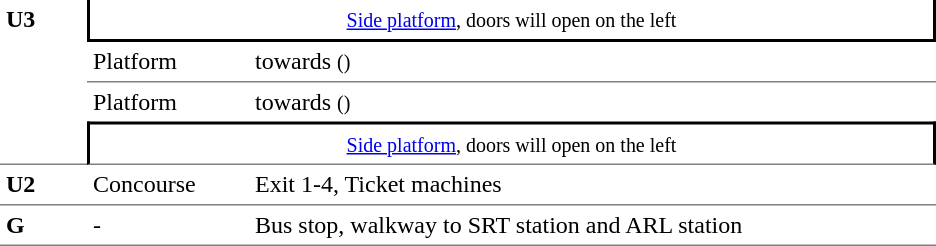<table table border=0 cellspacing=0 cellpadding=4>
<tr>
<td style="border-bottom:solid 1px gray;" rowspan=4 valign=top width=50><strong>U3</strong></td>
<td style = "border-right:solid 2px black;border-left:solid 2px black;border-bottom:solid 2px black;text-align:center;" colspan=2><small><a href='#'>Side platform</a>, doors will open on the left</small></td>
</tr>
<tr>
<td style = "border-bottom:solid 1px gray;" width=100>Platform </td>
<td style = "border-bottom:solid 1px gray;" width=450> towards  <small>()</small></td>
</tr>
<tr>
<td>Platform </td>
<td> towards  <small>()</small></td>
</tr>
<tr>
<td style = "border-top:solid 2px black;border-right:solid 2px black;border-left:solid 2px black;border-bottom:solid 1px gray;text-align:center;" colspan=2><small><a href='#'>Side platform</a>, doors will open on the left</small></td>
</tr>
<tr>
<td style = "border-bottom:solid 1px gray;" rowspan=1 valign=top><strong>U2</strong></td>
<td style = "border-bottom:solid 1px gray;" valign=top>Concourse</td>
<td style = "border-bottom:solid 1px gray;" valign=top>Exit 1-4, Ticket machines</td>
</tr>
<tr>
<td style = "border-bottom:solid 1px gray;" rowspan=1 valign=top><strong>G</strong></td>
<td style = "border-bottom:solid 1px gray;" valign=top>-</td>
<td style = "border-bottom:solid 1px gray;" valign=top>Bus stop, walkway to SRT station and ARL station</td>
</tr>
</table>
